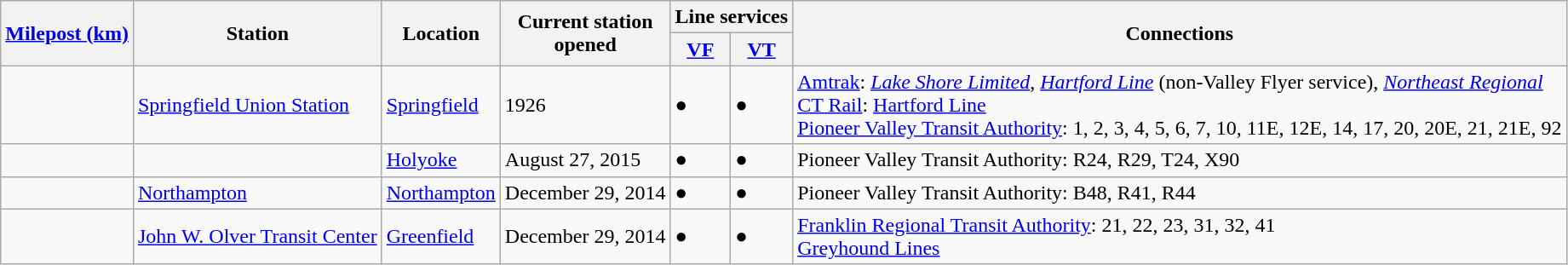<table class="wikitable sortable">
<tr>
<th rowspan=2><a href='#'>Milepost (km)</a></th>
<th rowspan=2>Station</th>
<th rowspan=2>Location</th>
<th rowspan=2>Current station<br>opened</th>
<th colspan=2 class=unsortable>Line services</th>
<th rowspan=2 class=unsortable>Connections</th>
</tr>
<tr>
<th class=unsortable><a href='#'>VF</a></th>
<th class=unsortable><a href='#'>VT</a></th>
</tr>
<tr>
<td></td>
<td><a href='#'>Springfield Union Station</a></td>
<td><a href='#'>Springfield</a></td>
<td>1926</td>
<td>●</td>
<td>●</td>
<td><a href='#'>Amtrak</a>: <em><a href='#'>Lake Shore Limited</a></em>, <em><a href='#'>Hartford Line</a></em> (non-Valley Flyer service), <em><a href='#'>Northeast Regional</a></em><br><a href='#'>CT Rail</a>: <a href='#'>Hartford Line</a><br><a href='#'>Pioneer Valley Transit Authority</a>: 1, 2, 3, 4, 5, 6, 7, 10, 11E, 12E, 14, 17, 20, 20E, 21, 21E, 92</td>
</tr>
<tr>
<td></td>
<td></td>
<td><a href='#'>Holyoke</a></td>
<td>August 27, 2015</td>
<td>●</td>
<td>●</td>
<td>Pioneer Valley Transit Authority: R24, R29, T24, X90</td>
</tr>
<tr>
<td></td>
<td><a href='#'>Northampton</a></td>
<td><a href='#'>Northampton</a></td>
<td>December 29, 2014</td>
<td>●</td>
<td>●</td>
<td>Pioneer Valley Transit Authority: B48, R41, R44</td>
</tr>
<tr>
<td></td>
<td><a href='#'>John W. Olver Transit Center</a></td>
<td><a href='#'>Greenfield</a></td>
<td>December 29, 2014</td>
<td>●</td>
<td>●</td>
<td><a href='#'>Franklin Regional Transit Authority</a>: 21, 22, 23, 31, 32, 41<br><a href='#'>Greyhound Lines</a></td>
</tr>
</table>
